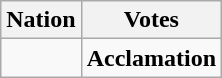<table class="wikitable" style="text-align:center">
<tr>
<th scope="col">Nation</th>
<th scope="col">Votes</th>
</tr>
<tr>
<td><strong></strong></td>
<td><strong>Acclamation</strong></td>
</tr>
</table>
